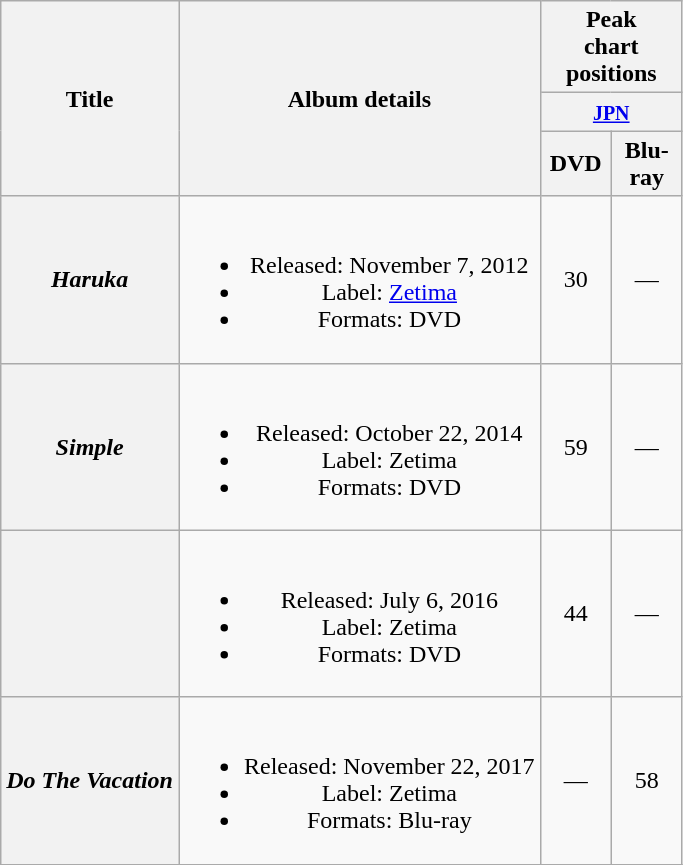<table class="wikitable plainrowheaders" style="text-align:center;">
<tr>
<th scope="col" rowspan="3">Title</th>
<th scope="col" rowspan="3">Album details</th>
<th scope="col" colspan="2">Peak <br> chart <br> positions</th>
</tr>
<tr>
<th scope="col" colspan="2"><small><a href='#'>JPN</a></small></th>
</tr>
<tr>
<th style="width:2.5em;">DVD</th>
<th style="width:2.5em;">Blu-ray</th>
</tr>
<tr>
<th scope="row"><em>Haruka</em></th>
<td><br><ul><li>Released: November 7, 2012</li><li>Label: <a href='#'>Zetima</a></li><li>Formats: DVD</li></ul></td>
<td>30</td>
<td>—</td>
</tr>
<tr>
<th scope="row"><em>Simple</em></th>
<td><br><ul><li>Released: October 22, 2014</li><li>Label: Zetima</li><li>Formats: DVD</li></ul></td>
<td>59</td>
<td>—</td>
</tr>
<tr>
<th scope="row"><em></em></th>
<td><br><ul><li>Released: July 6, 2016</li><li>Label: Zetima</li><li>Formats: DVD</li></ul></td>
<td>44</td>
<td>—</td>
</tr>
<tr>
<th scope="row"><em>Do The Vacation</em></th>
<td><br><ul><li>Released: November 22, 2017</li><li>Label: Zetima</li><li>Formats: Blu-ray</li></ul></td>
<td>—</td>
<td>58</td>
</tr>
<tr>
</tr>
</table>
